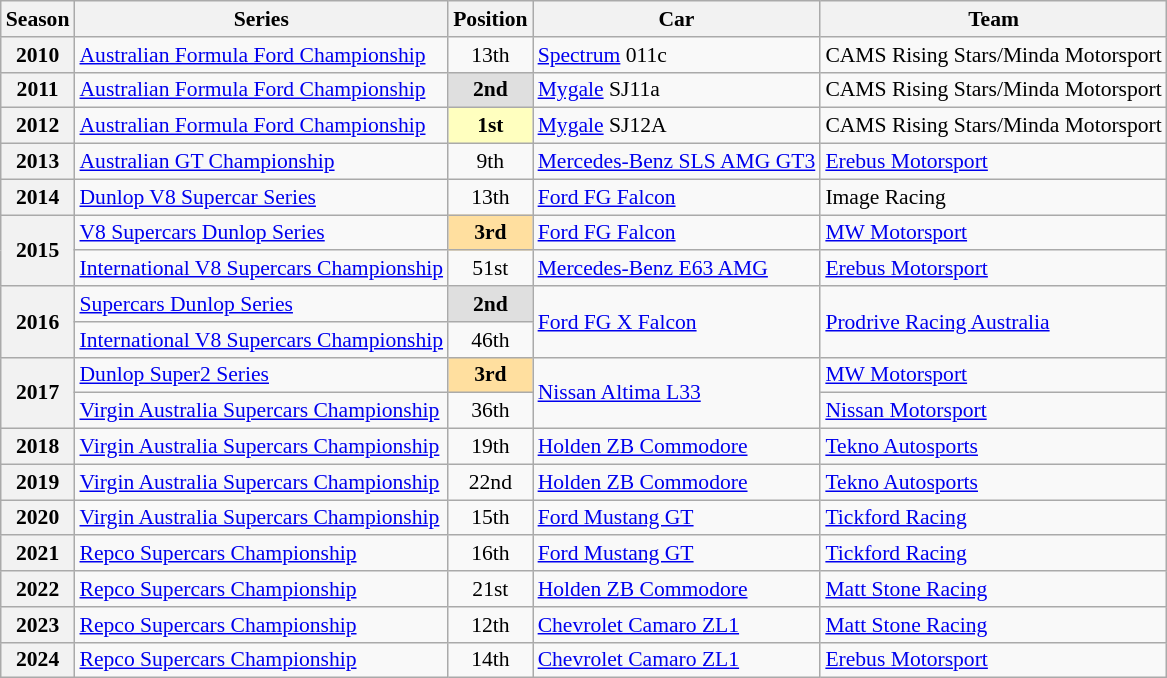<table class="wikitable" style="font-size: 90%;">
<tr>
<th>Season</th>
<th>Series</th>
<th>Position</th>
<th>Car</th>
<th>Team</th>
</tr>
<tr>
<th>2010</th>
<td><a href='#'>Australian Formula Ford Championship</a></td>
<td align="center">13th</td>
<td><a href='#'>Spectrum</a> 011c</td>
<td>CAMS Rising Stars/Minda Motorsport</td>
</tr>
<tr>
<th>2011</th>
<td><a href='#'>Australian Formula Ford Championship</a></td>
<td align="center" style="background: #dfdfdf"><strong>2nd</strong></td>
<td><a href='#'>Mygale</a> SJ11a</td>
<td>CAMS Rising Stars/Minda Motorsport</td>
</tr>
<tr>
<th>2012</th>
<td><a href='#'>Australian Formula Ford Championship</a></td>
<td align="center" style="background: #ffffbf"><strong>1st</strong></td>
<td><a href='#'>Mygale</a> SJ12A</td>
<td>CAMS Rising Stars/Minda Motorsport</td>
</tr>
<tr>
<th>2013</th>
<td><a href='#'>Australian GT Championship</a></td>
<td align="center">9th</td>
<td><a href='#'>Mercedes-Benz SLS AMG GT3</a></td>
<td><a href='#'>Erebus Motorsport</a></td>
</tr>
<tr>
<th>2014</th>
<td><a href='#'>Dunlop V8 Supercar Series</a></td>
<td align="center">13th</td>
<td><a href='#'>Ford FG Falcon</a></td>
<td>Image Racing</td>
</tr>
<tr>
<th rowspan=2>2015</th>
<td><a href='#'>V8 Supercars Dunlop Series</a></td>
<td align="center" style="background: #ffdf9f"><strong>3rd</strong></td>
<td><a href='#'>Ford FG Falcon</a></td>
<td><a href='#'>MW Motorsport</a></td>
</tr>
<tr>
<td><a href='#'>International V8 Supercars Championship</a></td>
<td align="center">51st</td>
<td><a href='#'>Mercedes-Benz E63 AMG</a></td>
<td><a href='#'>Erebus Motorsport</a></td>
</tr>
<tr>
<th rowspan=2>2016</th>
<td><a href='#'>Supercars Dunlop Series</a></td>
<td align="center" style="background: #dfdfdf"><strong>2nd</strong></td>
<td rowspan=2><a href='#'>Ford FG X Falcon</a></td>
<td rowspan=2><a href='#'>Prodrive Racing Australia</a></td>
</tr>
<tr>
<td><a href='#'>International V8 Supercars Championship</a></td>
<td align="center">46th</td>
</tr>
<tr>
<th rowspan=2>2017</th>
<td><a href='#'>Dunlop Super2 Series</a></td>
<td align="center" style="background: #ffdf9f"><strong>3rd</strong></td>
<td rowspan=2><a href='#'>Nissan Altima L33</a></td>
<td><a href='#'>MW Motorsport</a></td>
</tr>
<tr>
<td><a href='#'>Virgin Australia Supercars Championship</a></td>
<td align="center">36th</td>
<td><a href='#'>Nissan Motorsport</a></td>
</tr>
<tr>
<th>2018</th>
<td><a href='#'>Virgin Australia Supercars Championship</a></td>
<td align="center">19th</td>
<td><a href='#'>Holden ZB Commodore</a></td>
<td><a href='#'>Tekno Autosports</a></td>
</tr>
<tr>
<th>2019</th>
<td><a href='#'>Virgin Australia Supercars Championship</a></td>
<td align="center">22nd</td>
<td><a href='#'>Holden ZB Commodore</a></td>
<td><a href='#'>Tekno Autosports</a></td>
</tr>
<tr>
<th>2020</th>
<td><a href='#'>Virgin Australia Supercars Championship</a></td>
<td align="center">15th</td>
<td><a href='#'>Ford Mustang GT</a></td>
<td><a href='#'>Tickford Racing</a></td>
</tr>
<tr>
<th>2021</th>
<td><a href='#'>Repco Supercars Championship</a></td>
<td align="center">16th</td>
<td><a href='#'>Ford Mustang GT</a></td>
<td><a href='#'>Tickford Racing</a></td>
</tr>
<tr>
<th>2022</th>
<td><a href='#'>Repco Supercars Championship</a></td>
<td align="center">21st</td>
<td><a href='#'>Holden ZB Commodore</a></td>
<td><a href='#'>Matt Stone Racing</a></td>
</tr>
<tr>
<th>2023</th>
<td><a href='#'>Repco Supercars Championship</a></td>
<td align="center">12th</td>
<td><a href='#'>Chevrolet Camaro ZL1</a></td>
<td><a href='#'>Matt Stone Racing</a></td>
</tr>
<tr>
<th>2024</th>
<td><a href='#'>Repco Supercars Championship</a></td>
<td align="center">14th</td>
<td><a href='#'>Chevrolet Camaro ZL1</a></td>
<td><a href='#'>Erebus Motorsport</a></td>
</tr>
</table>
